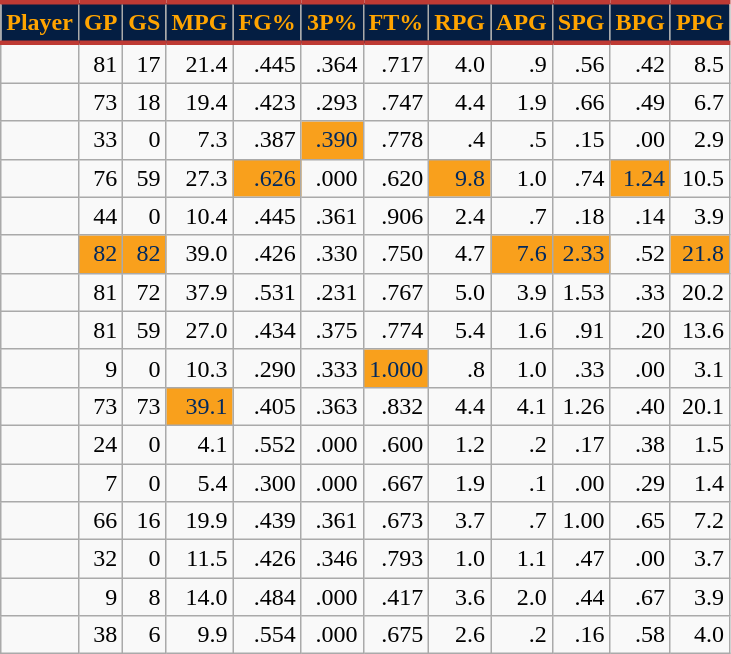<table class="wikitable sortable" style="text-align:right;">
<tr>
<th style="background:#041E42; color:#FFA400; border-top:#BE3A34 3px solid; border-bottom:#BE3A34 3px solid;">Player</th>
<th style="background:#041E42; color:#FFA400; border-top:#BE3A34 3px solid; border-bottom:#BE3A34 3px solid;">GP</th>
<th style="background:#041E42; color:#FFA400; border-top:#BE3A34 3px solid; border-bottom:#BE3A34 3px solid;">GS</th>
<th style="background:#041E42; color:#FFA400; border-top:#BE3A34 3px solid; border-bottom:#BE3A34 3px solid;">MPG</th>
<th style="background:#041E42; color:#FFA400; border-top:#BE3A34 3px solid; border-bottom:#BE3A34 3px solid;">FG%</th>
<th style="background:#041E42; color:#FFA400; border-top:#BE3A34 3px solid; border-bottom:#BE3A34 3px solid;">3P%</th>
<th style="background:#041E42; color:#FFA400; border-top:#BE3A34 3px solid; border-bottom:#BE3A34 3px solid;">FT%</th>
<th style="background:#041E42; color:#FFA400; border-top:#BE3A34 3px solid; border-bottom:#BE3A34 3px solid;">RPG</th>
<th style="background:#041E42; color:#FFA400; border-top:#BE3A34 3px solid; border-bottom:#BE3A34 3px solid;">APG</th>
<th style="background:#041E42; color:#FFA400; border-top:#BE3A34 3px solid; border-bottom:#BE3A34 3px solid;">SPG</th>
<th style="background:#041E42; color:#FFA400; border-top:#BE3A34 3px solid; border-bottom:#BE3A34 3px solid;">BPG</th>
<th style="background:#041E42; color:#FFA400; border-top:#BE3A34 3px solid; border-bottom:#BE3A34 3px solid;">PPG</th>
</tr>
<tr>
<td></td>
<td>81</td>
<td>17</td>
<td>21.4</td>
<td>.445</td>
<td>.364</td>
<td>.717</td>
<td>4.0</td>
<td>.9</td>
<td>.56</td>
<td>.42</td>
<td>8.5</td>
</tr>
<tr>
<td></td>
<td>73</td>
<td>18</td>
<td>19.4</td>
<td>.423</td>
<td>.293</td>
<td>.747</td>
<td>4.4</td>
<td>1.9</td>
<td>.66</td>
<td>.49</td>
<td>6.7</td>
</tr>
<tr>
<td></td>
<td>33</td>
<td>0</td>
<td>7.3</td>
<td>.387</td>
<td style="background:#f9a01c;color:#00295f;">.390</td>
<td>.778</td>
<td>.4</td>
<td>.5</td>
<td>.15</td>
<td>.00</td>
<td>2.9</td>
</tr>
<tr>
<td></td>
<td>76</td>
<td>59</td>
<td>27.3</td>
<td style="background:#f9a01c;color:#00295f;">.626</td>
<td>.000</td>
<td>.620</td>
<td style="background:#f9a01c;color:#00295f;">9.8</td>
<td>1.0</td>
<td>.74</td>
<td style="background:#f9a01c;color:#00295f;">1.24</td>
<td>10.5</td>
</tr>
<tr>
<td></td>
<td>44</td>
<td>0</td>
<td>10.4</td>
<td>.445</td>
<td>.361</td>
<td>.906</td>
<td>2.4</td>
<td>.7</td>
<td>.18</td>
<td>.14</td>
<td>3.9</td>
</tr>
<tr>
<td></td>
<td style="background:#f9a01c;color:#00295f;">82</td>
<td style="background:#f9a01c;color:#00295f;">82</td>
<td>39.0</td>
<td>.426</td>
<td>.330</td>
<td>.750</td>
<td>4.7</td>
<td style="background:#f9a01c;color:#00295f;">7.6</td>
<td style="background:#f9a01c;color:#00295f;">2.33</td>
<td>.52</td>
<td style="background:#f9a01c;color:#00295f;">21.8</td>
</tr>
<tr>
<td></td>
<td>81</td>
<td>72</td>
<td>37.9</td>
<td>.531</td>
<td>.231</td>
<td>.767</td>
<td>5.0</td>
<td>3.9</td>
<td>1.53</td>
<td>.33</td>
<td>20.2</td>
</tr>
<tr>
<td></td>
<td>81</td>
<td>59</td>
<td>27.0</td>
<td>.434</td>
<td>.375</td>
<td>.774</td>
<td>5.4</td>
<td>1.6</td>
<td>.91</td>
<td>.20</td>
<td>13.6</td>
</tr>
<tr>
<td></td>
<td>9</td>
<td>0</td>
<td>10.3</td>
<td>.290</td>
<td>.333</td>
<td style="background:#f9a01c;color:#00295f;">1.000</td>
<td>.8</td>
<td>1.0</td>
<td>.33</td>
<td>.00</td>
<td>3.1</td>
</tr>
<tr>
<td></td>
<td>73</td>
<td>73</td>
<td style="background:#f9a01c;color:#00295f;">39.1</td>
<td>.405</td>
<td>.363</td>
<td>.832</td>
<td>4.4</td>
<td>4.1</td>
<td>1.26</td>
<td>.40</td>
<td>20.1</td>
</tr>
<tr>
<td></td>
<td>24</td>
<td>0</td>
<td>4.1</td>
<td>.552</td>
<td>.000</td>
<td>.600</td>
<td>1.2</td>
<td>.2</td>
<td>.17</td>
<td>.38</td>
<td>1.5</td>
</tr>
<tr>
<td></td>
<td>7</td>
<td>0</td>
<td>5.4</td>
<td>.300</td>
<td>.000</td>
<td>.667</td>
<td>1.9</td>
<td>.1</td>
<td>.00</td>
<td>.29</td>
<td>1.4</td>
</tr>
<tr>
<td></td>
<td>66</td>
<td>16</td>
<td>19.9</td>
<td>.439</td>
<td>.361</td>
<td>.673</td>
<td>3.7</td>
<td>.7</td>
<td>1.00</td>
<td>.65</td>
<td>7.2</td>
</tr>
<tr>
<td></td>
<td>32</td>
<td>0</td>
<td>11.5</td>
<td>.426</td>
<td>.346</td>
<td>.793</td>
<td>1.0</td>
<td>1.1</td>
<td>.47</td>
<td>.00</td>
<td>3.7</td>
</tr>
<tr>
<td></td>
<td>9</td>
<td>8</td>
<td>14.0</td>
<td>.484</td>
<td>.000</td>
<td>.417</td>
<td>3.6</td>
<td>2.0</td>
<td>.44</td>
<td>.67</td>
<td>3.9</td>
</tr>
<tr>
<td></td>
<td>38</td>
<td>6</td>
<td>9.9</td>
<td>.554</td>
<td>.000</td>
<td>.675</td>
<td>2.6</td>
<td>.2</td>
<td>.16</td>
<td>.58</td>
<td>4.0</td>
</tr>
</table>
